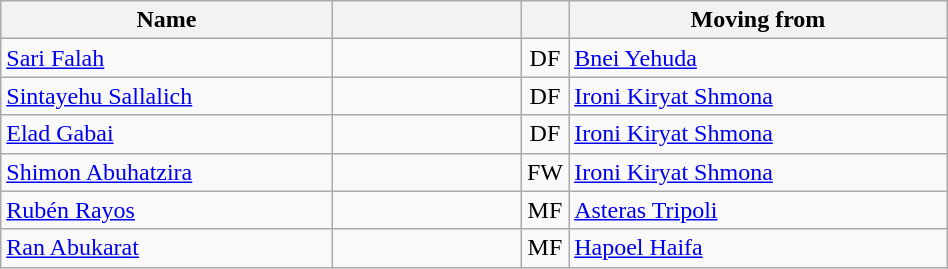<table class="wikitable" style="text-align: center; width:50%">
<tr>
<th width=35% align="center">Name</th>
<th width=20% align="center"></th>
<th width=5% align="center"></th>
<th width=50% align="center">Moving from</th>
</tr>
<tr>
<td align=left><a href='#'>Sari Falah</a></td>
<td></td>
<td>DF</td>
<td align=left> <a href='#'>Bnei Yehuda</a></td>
</tr>
<tr>
<td align=left><a href='#'>Sintayehu Sallalich</a></td>
<td></td>
<td>DF</td>
<td align=left> <a href='#'>Ironi Kiryat Shmona</a></td>
</tr>
<tr>
<td align=left><a href='#'>Elad Gabai</a></td>
<td></td>
<td>DF</td>
<td align=left> <a href='#'>Ironi Kiryat Shmona</a></td>
</tr>
<tr>
<td align=left><a href='#'>Shimon Abuhatzira</a></td>
<td></td>
<td>FW</td>
<td align=left> <a href='#'>Ironi Kiryat Shmona</a></td>
</tr>
<tr>
<td align=left><a href='#'>Rubén Rayos</a></td>
<td></td>
<td>MF</td>
<td align=left> <a href='#'>Asteras Tripoli</a></td>
</tr>
<tr>
<td align=left><a href='#'>Ran Abukarat</a></td>
<td></td>
<td>MF</td>
<td align=left> <a href='#'>Hapoel Haifa</a></td>
</tr>
</table>
